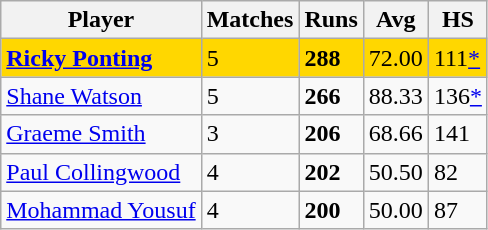<table class="wikitable">
<tr>
<th>Player</th>
<th>Matches</th>
<th>Runs</th>
<th>Avg</th>
<th>HS</th>
</tr>
<tr style="background:gold;">
<td><strong> <a href='#'>Ricky Ponting</a></strong></td>
<td>5</td>
<td><strong>288</strong></td>
<td>72.00</td>
<td>111<a href='#'>*</a></td>
</tr>
<tr>
<td> <a href='#'>Shane Watson</a></td>
<td>5</td>
<td><strong>266</strong></td>
<td>88.33</td>
<td>136<a href='#'>*</a></td>
</tr>
<tr>
<td> <a href='#'>Graeme Smith</a></td>
<td>3</td>
<td><strong>206</strong></td>
<td>68.66</td>
<td>141</td>
</tr>
<tr>
<td> <a href='#'>Paul Collingwood</a></td>
<td>4</td>
<td><strong>202</strong></td>
<td>50.50</td>
<td>82</td>
</tr>
<tr>
<td> <a href='#'>Mohammad Yousuf</a></td>
<td>4</td>
<td><strong>200</strong></td>
<td>50.00</td>
<td>87</td>
</tr>
</table>
